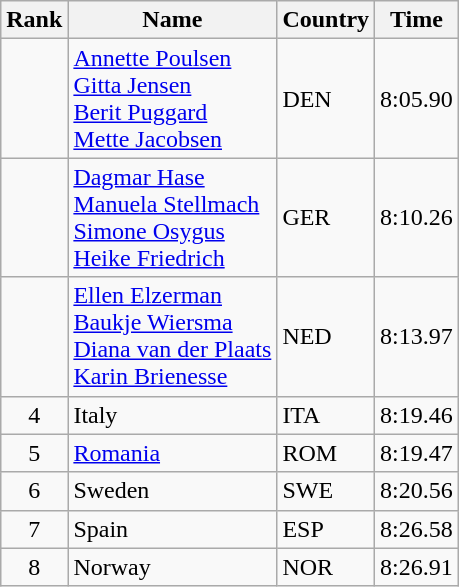<table class="wikitable">
<tr>
<th>Rank</th>
<th>Name</th>
<th>Country</th>
<th>Time</th>
</tr>
<tr>
<td align="center"></td>
<td><a href='#'>Annette Poulsen</a> <br> <a href='#'>Gitta Jensen</a> <br> <a href='#'>Berit Puggard</a> <br> <a href='#'>Mette Jacobsen</a></td>
<td> DEN</td>
<td align="center">8:05.90</td>
</tr>
<tr>
<td align="center"></td>
<td><a href='#'>Dagmar Hase</a> <br> <a href='#'>Manuela Stellmach</a> <br> <a href='#'>Simone Osygus</a> <br> <a href='#'>Heike Friedrich</a></td>
<td> GER</td>
<td align="center">8:10.26</td>
</tr>
<tr>
<td align="center"></td>
<td><a href='#'>Ellen Elzerman</a> <br> <a href='#'>Baukje Wiersma</a> <br> <a href='#'>Diana van der Plaats</a> <br> <a href='#'>Karin Brienesse</a></td>
<td> NED</td>
<td align="center">8:13.97</td>
</tr>
<tr>
<td align="center">4</td>
<td>Italy</td>
<td> ITA</td>
<td align="center">8:19.46</td>
</tr>
<tr>
<td align="center">5</td>
<td><a href='#'>Romania</a></td>
<td> ROM</td>
<td align="center">8:19.47</td>
</tr>
<tr>
<td align="center">6</td>
<td>Sweden</td>
<td> SWE</td>
<td align="center">8:20.56</td>
</tr>
<tr>
<td align="center">7</td>
<td>Spain</td>
<td> ESP</td>
<td align="center">8:26.58</td>
</tr>
<tr>
<td align="center">8</td>
<td>Norway</td>
<td> NOR</td>
<td align="center">8:26.91</td>
</tr>
</table>
